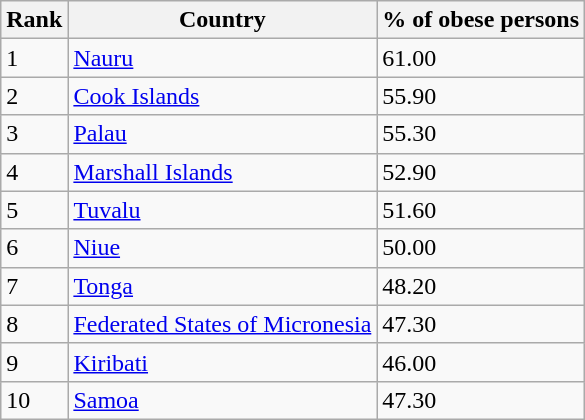<table class="wikitable sortable">
<tr>
<th>Rank</th>
<th>Country</th>
<th>% of obese persons</th>
</tr>
<tr>
<td>1</td>
<td><a href='#'>Nauru</a></td>
<td>61.00</td>
</tr>
<tr>
<td>2</td>
<td><a href='#'>Cook Islands</a></td>
<td>55.90</td>
</tr>
<tr>
<td>3</td>
<td><a href='#'>Palau</a></td>
<td>55.30</td>
</tr>
<tr>
<td>4</td>
<td><a href='#'>Marshall Islands</a></td>
<td>52.90</td>
</tr>
<tr>
<td>5</td>
<td><a href='#'>Tuvalu</a></td>
<td>51.60</td>
</tr>
<tr>
<td>6</td>
<td><a href='#'>Niue</a></td>
<td>50.00</td>
</tr>
<tr>
<td>7</td>
<td><a href='#'>Tonga</a></td>
<td>48.20</td>
</tr>
<tr>
<td>8</td>
<td><a href='#'>Federated States of Micronesia</a></td>
<td>47.30</td>
</tr>
<tr>
<td>9</td>
<td><a href='#'>Kiribati</a></td>
<td>46.00</td>
</tr>
<tr>
<td>10</td>
<td><a href='#'>Samoa</a></td>
<td>47.30</td>
</tr>
</table>
